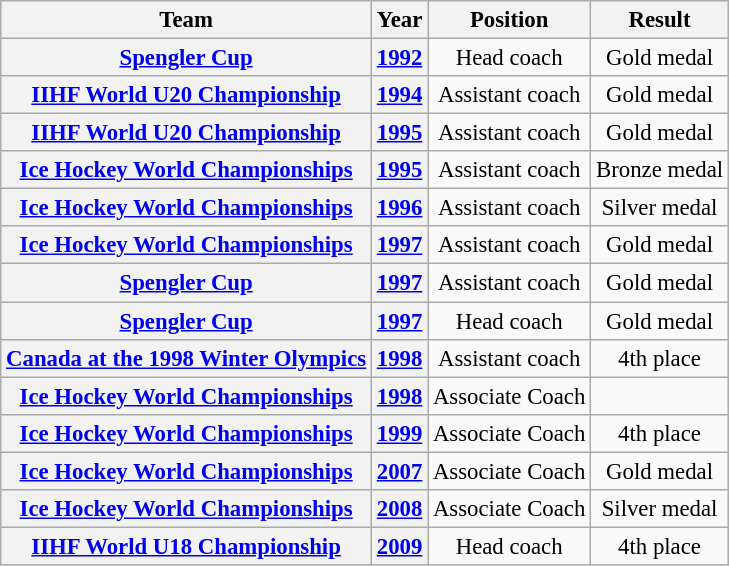<table class="wikitable" style="font-size: 95%; text-align:center;">
<tr>
<th rowspan="1">Team</th>
<th rowspan="1">Year</th>
<th rowspan="1">Position</th>
<th rowspan="1">Result</th>
</tr>
<tr>
<th><a href='#'>Spengler Cup</a></th>
<th><a href='#'>1992</a></th>
<td>Head coach</td>
<td>Gold medal</td>
</tr>
<tr>
<th><a href='#'>IIHF World U20 Championship</a></th>
<th><a href='#'>1994</a></th>
<td>Assistant coach</td>
<td>Gold medal</td>
</tr>
<tr>
<th><a href='#'>IIHF World U20 Championship</a></th>
<th><a href='#'>1995</a></th>
<td>Assistant coach</td>
<td>Gold medal</td>
</tr>
<tr>
<th><a href='#'>Ice Hockey World Championships</a></th>
<th><a href='#'>1995</a></th>
<td>Assistant coach</td>
<td>Bronze medal</td>
</tr>
<tr>
<th><a href='#'>Ice Hockey World Championships</a></th>
<th><a href='#'>1996</a></th>
<td>Assistant coach</td>
<td>Silver medal</td>
</tr>
<tr>
<th><a href='#'>Ice Hockey World Championships</a></th>
<th><a href='#'>1997</a></th>
<td>Assistant coach</td>
<td>Gold medal</td>
</tr>
<tr>
<th><a href='#'>Spengler Cup</a></th>
<th><a href='#'>1997</a></th>
<td>Assistant coach</td>
<td>Gold medal</td>
</tr>
<tr>
<th><a href='#'>Spengler Cup</a></th>
<th><a href='#'>1997</a></th>
<td>Head coach</td>
<td>Gold medal</td>
</tr>
<tr>
<th><a href='#'>Canada at the 1998 Winter Olympics</a></th>
<th><a href='#'>1998</a></th>
<td>Assistant coach</td>
<td>4th place</td>
</tr>
<tr>
<th><a href='#'>Ice Hockey World Championships</a></th>
<th><a href='#'>1998</a></th>
<td>Associate Coach</td>
<td></td>
</tr>
<tr>
<th><a href='#'>Ice Hockey World Championships</a></th>
<th><a href='#'>1999</a></th>
<td>Associate Coach</td>
<td>4th place</td>
</tr>
<tr>
<th><a href='#'>Ice Hockey World Championships</a></th>
<th><a href='#'>2007</a></th>
<td>Associate Coach</td>
<td>Gold medal</td>
</tr>
<tr>
<th><a href='#'>Ice Hockey World Championships</a></th>
<th><a href='#'>2008</a></th>
<td>Associate Coach</td>
<td>Silver medal</td>
</tr>
<tr>
<th><a href='#'>IIHF World U18 Championship</a></th>
<th><a href='#'>2009</a></th>
<td>Head coach</td>
<td>4th place</td>
</tr>
</table>
